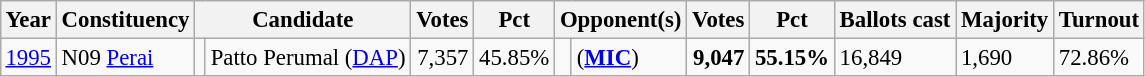<table class="wikitable" style="margin:0.5em ; font-size:95%">
<tr>
<th>Year</th>
<th>Constituency</th>
<th colspan=2>Candidate</th>
<th>Votes</th>
<th>Pct</th>
<th colspan=2>Opponent(s)</th>
<th>Votes</th>
<th>Pct</th>
<th>Ballots cast</th>
<th>Majority</th>
<th>Turnout</th>
</tr>
<tr>
<td><a href='#'>1995</a></td>
<td>N09 <a href='#'>Perai</a></td>
<td></td>
<td>Patto Perumal (<a href='#'>DAP</a>)</td>
<td align=right>7,357</td>
<td>45.85%</td>
<td></td>
<td> (<a href='#'><strong>MIC</strong></a>)</td>
<td align=right><strong>9,047</strong></td>
<td><strong>55.15%</strong></td>
<td>16,849</td>
<td>1,690</td>
<td>72.86%</td>
</tr>
</table>
